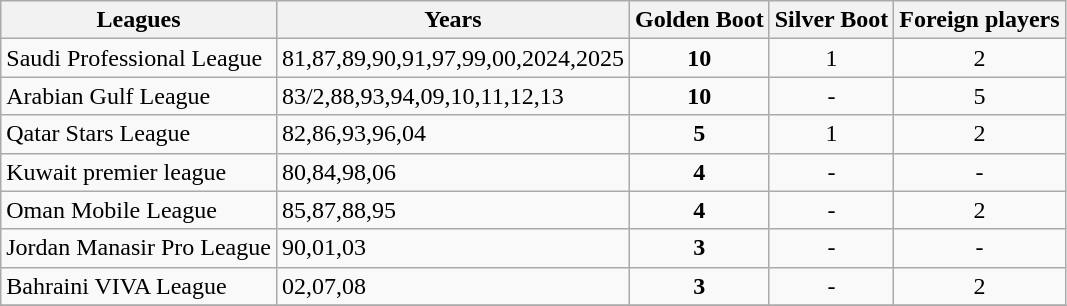<table class="wikitable">
<tr>
<th>Leagues</th>
<th>Years</th>
<th>Golden Boot</th>
<th>Silver Boot</th>
<th>Foreign players</th>
</tr>
<tr>
<td> Saudi Professional League</td>
<td>81,87,89,90,91,97,99,00,2024,2025</td>
<td align="center"><strong>10</strong></td>
<td align="center">1</td>
<td align="center">2</td>
</tr>
<tr>
<td> Arabian Gulf League</td>
<td>83/2,88,93,94,09,10,11,12,13</td>
<td align=center><strong>10</strong></td>
<td align=center>-</td>
<td align=center>5</td>
</tr>
<tr>
<td> Qatar Stars League</td>
<td>82,86,93,96,04</td>
<td align=center><strong>5</strong></td>
<td align=center>1</td>
<td align=center>2</td>
</tr>
<tr>
<td> Kuwait premier league</td>
<td>80,84,98,06</td>
<td align=center><strong>4</strong></td>
<td align=center>-</td>
<td align=center>-</td>
</tr>
<tr>
<td> Oman Mobile League</td>
<td>85,87,88,95</td>
<td align=center><strong>4</strong></td>
<td align=center>-</td>
<td align=center>2</td>
</tr>
<tr>
<td> Jordan Manasir Pro League</td>
<td>90,01,03</td>
<td align=center><strong>3</strong></td>
<td align=center>-</td>
<td align=center>-</td>
</tr>
<tr>
<td> Bahraini VIVA League</td>
<td>02,07,08</td>
<td align=center><strong>3</strong></td>
<td align=center>-</td>
<td align=center>2</td>
</tr>
<tr>
</tr>
</table>
